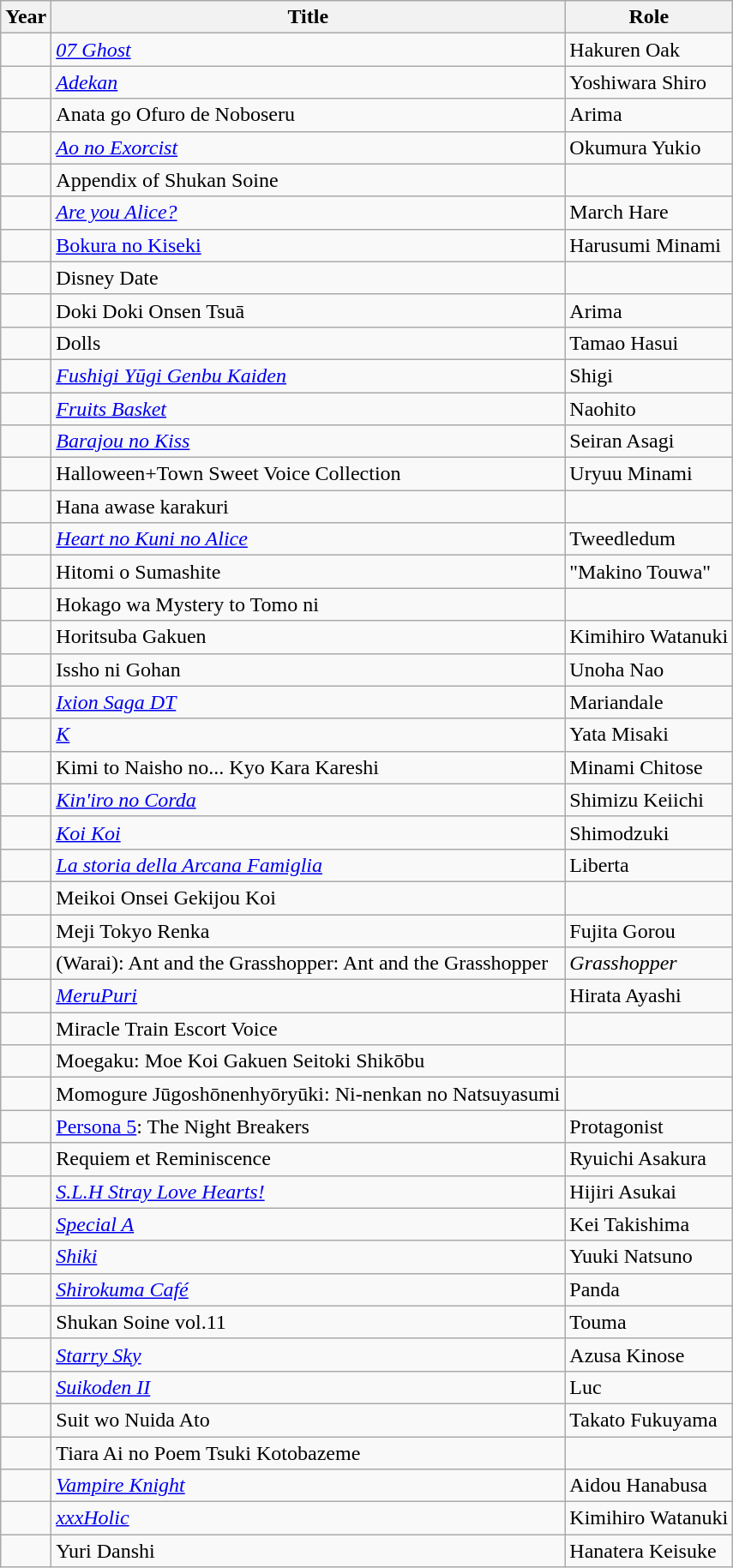<table class="wikitable">
<tr>
<th>Year</th>
<th>Title</th>
<th>Role</th>
</tr>
<tr>
<td></td>
<td><em><a href='#'>07 Ghost</a></em></td>
<td>Hakuren Oak</td>
</tr>
<tr>
<td></td>
<td><em><a href='#'>Adekan</a></em></td>
<td>Yoshiwara Shiro</td>
</tr>
<tr>
<td></td>
<td>Anata go Ofuro de Noboseru</td>
<td>Arima</td>
</tr>
<tr>
<td></td>
<td><em><a href='#'>Ao no Exorcist</a></em></td>
<td>Okumura Yukio</td>
</tr>
<tr>
<td></td>
<td>Appendix of Shukan Soine</td>
<td></td>
</tr>
<tr>
<td></td>
<td><em><a href='#'>Are you Alice?</a></em></td>
<td>March Hare</td>
</tr>
<tr>
<td></td>
<td><a href='#'>Bokura no Kiseki</a></td>
<td>Harusumi Minami</td>
</tr>
<tr>
<td></td>
<td>Disney Date</td>
<td></td>
</tr>
<tr>
<td></td>
<td>Doki Doki Onsen Tsuā</td>
<td>Arima</td>
</tr>
<tr>
<td></td>
<td>Dolls</td>
<td>Tamao Hasui</td>
</tr>
<tr>
<td></td>
<td><em><a href='#'>Fushigi Yūgi Genbu Kaiden</a></em></td>
<td>Shigi</td>
</tr>
<tr>
<td></td>
<td><em><a href='#'>Fruits Basket</a></em></td>
<td>Naohito</td>
</tr>
<tr>
<td></td>
<td><em><a href='#'>Barajou no Kiss</a></em></td>
<td>Seiran Asagi</td>
</tr>
<tr>
<td></td>
<td>Halloween+Town Sweet Voice Collection</td>
<td>Uryuu Minami</td>
</tr>
<tr>
<td></td>
<td>Hana awase karakuri</td>
<td></td>
</tr>
<tr>
<td></td>
<td><em><a href='#'>Heart no Kuni no Alice</a></em></td>
<td>Tweedledum</td>
</tr>
<tr>
<td></td>
<td>Hitomi o Sumashite</td>
<td>"Makino Touwa"</td>
</tr>
<tr>
<td></td>
<td>Hokago wa Mystery to Tomo ni</td>
<td></td>
</tr>
<tr>
<td></td>
<td>Horitsuba Gakuen</td>
<td>Kimihiro Watanuki</td>
</tr>
<tr>
<td></td>
<td>Issho ni Gohan</td>
<td>Unoha Nao</td>
</tr>
<tr>
<td></td>
<td><em><a href='#'>Ixion Saga DT</a></em></td>
<td>Mariandale</td>
</tr>
<tr>
<td></td>
<td><em><a href='#'>K</a></em></td>
<td>Yata Misaki</td>
</tr>
<tr>
<td></td>
<td>Kimi to Naisho no... Kyo Kara Kareshi</td>
<td>Minami Chitose</td>
</tr>
<tr>
<td></td>
<td><em><a href='#'>Kin'iro no Corda</a></em></td>
<td>Shimizu Keiichi</td>
</tr>
<tr>
<td></td>
<td><em><a href='#'>Koi Koi</a></em></td>
<td>Shimodzuki</td>
</tr>
<tr>
<td></td>
<td><em><a href='#'>La storia della Arcana Famiglia</a></em></td>
<td>Liberta</td>
</tr>
<tr>
<td></td>
<td>Meikoi Onsei Gekijou Koi</td>
<td></td>
</tr>
<tr>
<td></td>
<td>Meji Tokyo Renka</td>
<td>Fujita Gorou</td>
</tr>
<tr>
<td></td>
<td> (Warai): Ant and the Grasshopper: Ant and the Grasshopper</td>
<td><em>Grasshopper</em></td>
</tr>
<tr>
<td></td>
<td><em><a href='#'>MeruPuri</a></em></td>
<td>Hirata Ayashi</td>
</tr>
<tr>
<td></td>
<td>Miracle Train Escort Voice</td>
<td></td>
</tr>
<tr>
<td></td>
<td>Moegaku: Moe Koi Gakuen Seitoki Shikōbu</td>
<td></td>
</tr>
<tr>
<td></td>
<td>Momogure Jūgoshōnenhyōryūki: Ni-nenkan no Natsuyasumi</td>
<td></td>
</tr>
<tr>
<td></td>
<td><a href='#'>Persona 5</a>: The Night Breakers</td>
<td>Protagonist</td>
</tr>
<tr>
<td></td>
<td>Requiem et Reminiscence</td>
<td>Ryuichi Asakura</td>
</tr>
<tr>
<td></td>
<td><em><a href='#'>S.L.H Stray Love Hearts!</a></em></td>
<td>Hijiri Asukai</td>
</tr>
<tr>
<td></td>
<td><em><a href='#'>Special A</a></em></td>
<td>Kei Takishima</td>
</tr>
<tr>
<td></td>
<td><em><a href='#'>Shiki</a></em></td>
<td>Yuuki Natsuno</td>
</tr>
<tr>
<td></td>
<td><em><a href='#'>Shirokuma Café</a></em></td>
<td>Panda</td>
</tr>
<tr>
<td></td>
<td>Shukan Soine vol.11</td>
<td>Touma</td>
</tr>
<tr>
<td></td>
<td><em><a href='#'>Starry Sky</a></em></td>
<td>Azusa Kinose</td>
</tr>
<tr>
<td></td>
<td><em><a href='#'>Suikoden II</a></em></td>
<td>Luc</td>
</tr>
<tr>
<td></td>
<td>Suit wo Nuida Ato</td>
<td>Takato Fukuyama</td>
</tr>
<tr>
<td></td>
<td>Tiara Ai no Poem Tsuki Kotobazeme</td>
<td></td>
</tr>
<tr>
<td></td>
<td><em><a href='#'>Vampire Knight</a></em></td>
<td>Aidou Hanabusa</td>
</tr>
<tr>
<td></td>
<td><em><a href='#'>xxxHolic</a></em></td>
<td>Kimihiro Watanuki</td>
</tr>
<tr>
<td></td>
<td>Yuri Danshi</td>
<td>Hanatera Keisuke</td>
</tr>
</table>
